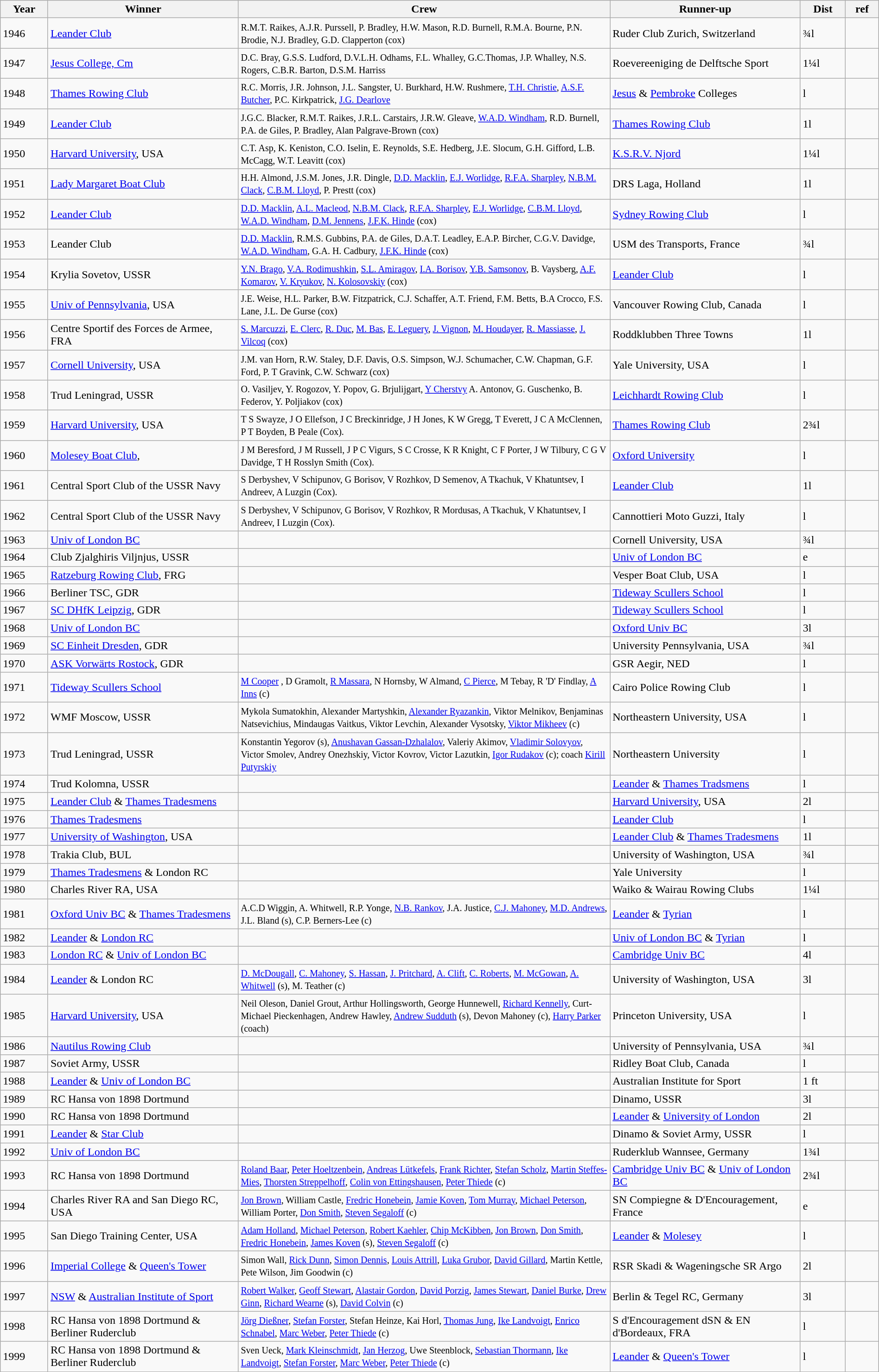<table class="wikitable" width="100%">
<tr>
<th width=30>Year</th>
<th width=150>Winner</th>
<th width=300>Crew</th>
<th width=150>Runner-up</th>
<th width=30>Dist</th>
<th width=20>ref</th>
</tr>
<tr>
<td>1946</td>
<td><a href='#'>Leander Club</a></td>
<td><small> R.M.T. Raikes, A.J.R. Purssell, P. Bradley, H.W. Mason, R.D. Burnell, R.M.A. Bourne, P.N. Brodie, N.J. Bradley, G.D. Clapperton (cox)  </small></td>
<td>Ruder Club Zurich, Switzerland</td>
<td>¾l</td>
<td></td>
</tr>
<tr>
<td>1947</td>
<td><a href='#'>Jesus College, Cm</a></td>
<td><small>D.C. Bray, G.S.S. Ludford, D.V.L.H. Odhams, F.L. Whalley, G.C.Thomas, J.P. Whalley, N.S. Rogers, C.B.R. Barton, D.S.M. Harriss</small></td>
<td>Roevereeniging de Delftsche Sport</td>
<td>1¼l</td>
<td></td>
</tr>
<tr>
<td>1948</td>
<td><a href='#'>Thames Rowing Club</a></td>
<td><small> R.C. Morris, J.R. Johnson, J.L. Sangster, U. Burkhard, H.W. Rushmere, <a href='#'>T.H. Christie</a>, <a href='#'>A.S.F. Butcher</a>, P.C. Kirkpatrick, <a href='#'>J.G. Dearlove</a></small></td>
<td><a href='#'>Jesus</a> & <a href='#'>Pembroke</a> Colleges</td>
<td>l</td>
<td></td>
</tr>
<tr>
<td>1949</td>
<td><a href='#'>Leander Club</a></td>
<td><small> J.G.C. Blacker, R.M.T. Raikes, J.R.L. Carstairs, J.R.W. Gleave, <a href='#'>W.A.D. Windham</a>, R.D. Burnell, P.A. de Giles, P. Bradley, Alan Palgrave-Brown (cox)  </small></td>
<td><a href='#'>Thames Rowing Club</a></td>
<td>1l</td>
<td></td>
</tr>
<tr>
<td>1950</td>
<td><a href='#'>Harvard University</a>, USA</td>
<td><small> C.T. Asp, K. Keniston, C.O. Iselin, E. Reynolds, S.E. Hedberg, J.E. Slocum, G.H. Gifford, L.B. McCagg, W.T. Leavitt (cox)   </small></td>
<td><a href='#'>K.S.R.V. Njord</a></td>
<td>1¼l</td>
<td></td>
</tr>
<tr>
<td>1951</td>
<td><a href='#'>Lady Margaret Boat Club</a></td>
<td><small> H.H. Almond, J.S.M. Jones, J.R. Dingle, <a href='#'>D.D. Macklin</a>, <a href='#'>E.J. Worlidge</a>, <a href='#'>R.F.A. Sharpley</a>, <a href='#'>N.B.M. Clack</a>, <a href='#'>C.B.M. Lloyd</a>, P. Prestt (cox)  </small></td>
<td>DRS Laga, Holland</td>
<td>1l</td>
<td></td>
</tr>
<tr>
<td>1952</td>
<td><a href='#'>Leander Club</a></td>
<td><small> <a href='#'>D.D. Macklin</a>, <a href='#'>A.L. Macleod</a>, <a href='#'>N.B.M. Clack</a>, <a href='#'>R.F.A. Sharpley</a>, <a href='#'>E.J. Worlidge</a>, <a href='#'>C.B.M. Lloyd</a>, <a href='#'>W.A.D. Windham</a>, <a href='#'>D.M. Jennens</a>, <a href='#'>J.F.K. Hinde</a> (cox) </small></td>
<td><a href='#'>Sydney Rowing Club</a></td>
<td>l</td>
<td></td>
</tr>
<tr>
<td>1953</td>
<td>Leander Club</td>
<td><small> <a href='#'>D.D. Macklin</a>, R.M.S. Gubbins, P.A. de Giles, D.A.T. Leadley, E.A.P. Bircher, C.G.V. Davidge, <a href='#'>W.A.D. Windham</a>, G.A. H. Cadbury, <a href='#'>J.F.K. Hinde</a> (cox) </small></td>
<td>USM des Transports, France</td>
<td>¾l</td>
<td></td>
</tr>
<tr>
<td>1954</td>
<td>Krylia Sovetov, USSR</td>
<td><small> <a href='#'>Y.N. Brago</a>, <a href='#'>V.A. Rodimushkin</a>, <a href='#'>S.L. Amiragov</a>, <a href='#'>I.A. Borisov</a>, <a href='#'>Y.B. Samsonov</a>, B. Vaysberg, <a href='#'>A.F. Komarov</a>, <a href='#'>V. Kryukov</a>, <a href='#'>N. Kolosovskiy</a> (cox)  </small></td>
<td><a href='#'>Leander Club</a></td>
<td>l</td>
<td></td>
</tr>
<tr>
<td>1955</td>
<td><a href='#'>Univ of Pennsylvania</a>, USA</td>
<td><small> J.E. Weise, H.L. Parker, B.W. Fitzpatrick, C.J. Schaffer, A.T. Friend, F.M. Betts, B.A Crocco, F.S. Lane, J.L. De Gurse (cox)  </small></td>
<td>Vancouver Rowing Club, Canada</td>
<td>l</td>
<td></td>
</tr>
<tr>
<td>1956</td>
<td>Centre Sportif des Forces de Armee, FRA</td>
<td><small> <a href='#'>S. Marcuzzi</a>, <a href='#'>E. Clerc</a>, <a href='#'>R. Duc</a>, <a href='#'>M. Bas</a>, <a href='#'>E. Leguery</a>, <a href='#'>J. Vignon</a>, <a href='#'>M. Houdayer</a>, <a href='#'>R. Massiasse</a>, <a href='#'>J. Vilcoq</a> (cox) </small></td>
<td>Roddklubben Three Towns</td>
<td>1l</td>
<td></td>
</tr>
<tr>
<td>1957</td>
<td><a href='#'>Cornell University</a>, USA</td>
<td><small> J.M. van Horn, R.W. Staley, D.F. Davis, O.S. Simpson, W.J. Schumacher, C.W. Chapman, G.F. Ford, P. T Gravink, C.W. Schwarz (cox)  </small></td>
<td>Yale University, USA</td>
<td>l</td>
<td></td>
</tr>
<tr>
<td>1958</td>
<td>Trud Leningrad, USSR</td>
<td><small> O. Vasiljev, Y. Rogozov, Y. Popov, G. Brjulijgart, <a href='#'>Y Cherstvy</a> A. Antonov, G. Guschenko, B. Federov, Y. Poljiakov (cox) </small></td>
<td><a href='#'>Leichhardt Rowing Club</a></td>
<td>l</td>
<td></td>
</tr>
<tr>
<td>1959</td>
<td><a href='#'>Harvard University</a>, USA</td>
<td><small>T S Swayze, J O Ellefson, J C Breckinridge, J H Jones, K W Gregg, T Everett, J C A McClennen, P T Boyden, B Peale (Cox). </small></td>
<td><a href='#'>Thames Rowing Club</a></td>
<td>2¾l</td>
<td></td>
</tr>
<tr>
<td>1960</td>
<td><a href='#'>Molesey Boat Club</a>,</td>
<td><small>J M Beresford, J M Russell, J P C Vigurs, S C Crosse, K R Knight, C F Porter, J W Tilbury, C G V Davidge, T H Rosslyn Smith (Cox). </small></td>
<td><a href='#'>Oxford University</a></td>
<td>l</td>
<td></td>
</tr>
<tr>
<td>1961</td>
<td>Central Sport Club of the USSR Navy</td>
<td><small>S Derbyshev, V Schipunov, G Borisov, V Rozhkov, D Semenov, A Tkachuk, V Khatuntsev, I Andreev, A Luzgin (Cox).</small></td>
<td><a href='#'>Leander Club</a></td>
<td>1l</td>
<td></td>
</tr>
<tr>
<td>1962</td>
<td>Central Sport Club of the USSR Navy</td>
<td><small>S Derbyshev, V Schipunov, G Borisov, V Rozhkov, R Mordusas, A Tkachuk, V Khatuntsev, I Andreev, I Luzgin (Cox).</small></td>
<td>Cannottieri Moto Guzzi, Italy</td>
<td>l</td>
<td></td>
</tr>
<tr>
<td>1963</td>
<td><a href='#'>Univ of London BC</a></td>
<td></td>
<td>Cornell University, USA</td>
<td>¾l</td>
<td></td>
</tr>
<tr>
<td>1964</td>
<td>Club Zjalghiris Viljnjus, USSR</td>
<td></td>
<td><a href='#'>Univ of London BC</a></td>
<td>e</td>
<td></td>
</tr>
<tr>
<td>1965</td>
<td><a href='#'>Ratzeburg Rowing Club</a>, FRG</td>
<td></td>
<td>Vesper Boat Club, USA</td>
<td>l</td>
<td></td>
</tr>
<tr>
<td>1966</td>
<td>Berliner TSC, GDR</td>
<td></td>
<td><a href='#'>Tideway Scullers School</a></td>
<td>l</td>
<td></td>
</tr>
<tr>
<td>1967</td>
<td><a href='#'>SC DHfK Leipzig</a>, GDR</td>
<td></td>
<td><a href='#'>Tideway Scullers School</a></td>
<td>l</td>
<td></td>
</tr>
<tr>
<td>1968</td>
<td><a href='#'>Univ of London BC</a></td>
<td></td>
<td><a href='#'>Oxford Univ BC</a></td>
<td>3l</td>
<td></td>
</tr>
<tr>
<td>1969</td>
<td><a href='#'>SC Einheit Dresden</a>, GDR</td>
<td></td>
<td>University Pennsylvania, USA</td>
<td>¾l</td>
<td></td>
</tr>
<tr>
<td>1970</td>
<td><a href='#'>ASK Vorwärts Rostock</a>, GDR</td>
<td></td>
<td>GSR Aegir, NED</td>
<td>l</td>
<td></td>
</tr>
<tr>
<td>1971</td>
<td><a href='#'>Tideway Scullers School</a></td>
<td><small><a href='#'>M Cooper</a> , D Gramolt, <a href='#'>R Massara</a>, N Hornsby, W Almand, <a href='#'>C Pierce</a>, M Tebay, R 'D' Findlay, <a href='#'>A Inns</a> (c) </small></td>
<td>Cairo Police Rowing Club</td>
<td>l</td>
<td></td>
</tr>
<tr>
<td>1972</td>
<td>WMF Moscow, USSR</td>
<td><small>Mykola Sumatokhin, Alexander Martyshkin, <a href='#'>Alexander Ryazankin</a>, Viktor Melnikov, Benjaminas Natsevichius, Mindaugas Vaitkus, Viktor Levchin, Alexander Vysotsky, <a href='#'>Viktor Mikheev</a> (c)</small></td>
<td>Northeastern University, USA</td>
<td>l</td>
<td></td>
</tr>
<tr>
<td>1973</td>
<td>Trud Leningrad, USSR</td>
<td><small>Konstantin Yegorov (s), <a href='#'>Anushavan Gassan-Dzhalalov</a>, Valeriy Akimov, <a href='#'>Vladimir Solovyov</a>, Victor Smolev, Andrey Onezhskiy, Victor Kovrov, Victor Lazutkin, <a href='#'>Igor Rudakov</a> (c); coach <a href='#'>Kirill Putyrskiy</a> </small></td>
<td>Northeastern University</td>
<td>l</td>
<td></td>
</tr>
<tr>
<td>1974</td>
<td>Trud Kolomna, USSR</td>
<td></td>
<td><a href='#'>Leander</a> & <a href='#'>Thames Tradsmens</a></td>
<td>l</td>
<td></td>
</tr>
<tr>
<td>1975</td>
<td><a href='#'>Leander Club</a> & <a href='#'>Thames Tradesmens</a></td>
<td></td>
<td><a href='#'>Harvard University</a>, USA</td>
<td>2l</td>
<td></td>
</tr>
<tr>
<td>1976</td>
<td><a href='#'>Thames Tradesmens</a></td>
<td></td>
<td><a href='#'>Leander Club</a></td>
<td>l</td>
<td></td>
</tr>
<tr>
<td>1977</td>
<td><a href='#'>University of Washington</a>, USA</td>
<td></td>
<td><a href='#'>Leander Club</a> & <a href='#'>Thames Tradesmens</a></td>
<td>1l</td>
<td></td>
</tr>
<tr>
<td>1978</td>
<td>Trakia Club, BUL</td>
<td></td>
<td>University of Washington, USA</td>
<td>¾l</td>
<td></td>
</tr>
<tr>
<td>1979</td>
<td><a href='#'>Thames Tradesmens</a> & London RC</td>
<td></td>
<td>Yale University</td>
<td>l</td>
<td></td>
</tr>
<tr>
<td>1980</td>
<td>Charles River RA, USA</td>
<td></td>
<td>Waiko & Wairau Rowing Clubs</td>
<td>1¼l</td>
<td></td>
</tr>
<tr>
<td>1981</td>
<td><a href='#'>Oxford Univ BC</a> & <a href='#'>Thames Tradesmens</a></td>
<td><small> A.C.D Wiggin, A. Whitwell, R.P. Yonge, <a href='#'>N.B. Rankov</a>, J.A. Justice, <a href='#'>C.J. Mahoney</a>, <a href='#'>M.D. Andrews</a>, J.L. Bland (s), C.P. Berners-Lee (c)</small></td>
<td><a href='#'>Leander</a> & <a href='#'>Tyrian</a></td>
<td>l</td>
<td></td>
</tr>
<tr>
<td>1982</td>
<td><a href='#'>Leander</a> & <a href='#'>London RC</a></td>
<td></td>
<td><a href='#'>Univ of London BC</a> & <a href='#'>Tyrian</a></td>
<td>l</td>
<td></td>
</tr>
<tr>
<td>1983</td>
<td><a href='#'>London RC</a> & <a href='#'>Univ of London BC</a></td>
<td></td>
<td><a href='#'>Cambridge Univ BC</a></td>
<td>4l</td>
<td></td>
</tr>
<tr>
<td>1984</td>
<td><a href='#'>Leander</a> & London RC</td>
<td><small><a href='#'>D. McDougall</a>, <a href='#'>C. Mahoney</a>, <a href='#'>S. Hassan</a>, <a href='#'>J. Pritchard</a>, <a href='#'>A. Clift</a>, <a href='#'>C. Roberts</a>, <a href='#'>M. McGowan</a>, <a href='#'>A. Whitwell</a> (s), M. Teather (c) </small></td>
<td>University of Washington, USA</td>
<td>3l</td>
<td></td>
</tr>
<tr>
<td>1985</td>
<td><a href='#'>Harvard University</a>, USA</td>
<td><small> Neil Oleson, Daniel Grout, Arthur Hollingsworth, George Hunnewell, <a href='#'>Richard Kennelly</a>, Curt-Michael Pieckenhagen, Andrew Hawley, <a href='#'>Andrew Sudduth</a> (s), Devon Mahoney (c), <a href='#'>Harry Parker</a> (coach) </small></td>
<td>Princeton University, USA</td>
<td>l</td>
<td></td>
</tr>
<tr>
<td>1986</td>
<td><a href='#'>Nautilus Rowing Club</a></td>
<td></td>
<td>University of Pennsylvania, USA</td>
<td>¾l</td>
<td></td>
</tr>
<tr>
<td>1987</td>
<td>Soviet Army, USSR</td>
<td></td>
<td>Ridley Boat Club, Canada</td>
<td>l</td>
<td></td>
</tr>
<tr>
<td>1988</td>
<td><a href='#'>Leander</a> & <a href='#'>Univ of London BC</a></td>
<td></td>
<td>Australian Institute for Sport</td>
<td>1 ft</td>
<td></td>
</tr>
<tr>
<td>1989</td>
<td>RC Hansa von 1898 Dortmund</td>
<td></td>
<td>Dinamo, USSR</td>
<td>3l</td>
<td></td>
</tr>
<tr>
<td>1990</td>
<td>RC Hansa von 1898 Dortmund</td>
<td></td>
<td><a href='#'>Leander</a> & <a href='#'>University of London</a></td>
<td>2l</td>
<td></td>
</tr>
<tr>
<td>1991</td>
<td><a href='#'>Leander</a> & <a href='#'>Star Club</a></td>
<td></td>
<td>Dinamo & Soviet Army, USSR</td>
<td>l</td>
<td></td>
</tr>
<tr>
<td>1992</td>
<td><a href='#'>Univ of London BC</a></td>
<td></td>
<td>Ruderklub Wannsee, Germany</td>
<td>1¾l</td>
<td></td>
</tr>
<tr>
<td>1993</td>
<td>RC Hansa von 1898 Dortmund</td>
<td><small><a href='#'>Roland Baar</a>, <a href='#'>Peter Hoeltzenbein</a>, <a href='#'>Andreas Lütkefels</a>, <a href='#'>Frank Richter</a>, <a href='#'>Stefan Scholz</a>, <a href='#'>Martin Steffes-Mies</a>, <a href='#'>Thorsten Streppelhoff</a>, <a href='#'>Colin von Ettingshausen</a>, <a href='#'>Peter Thiede</a> (c) </small></td>
<td><a href='#'>Cambridge Univ BC</a> & <a href='#'>Univ of London BC</a></td>
<td>2¾l</td>
<td></td>
</tr>
<tr>
<td>1994</td>
<td>Charles River RA and San Diego RC, USA</td>
<td><small><a href='#'>Jon Brown</a>, William Castle, <a href='#'>Fredric Honebein</a>, <a href='#'>Jamie Koven</a>, <a href='#'>Tom Murray</a>, <a href='#'>Michael Peterson</a>, William Porter, <a href='#'>Don Smith</a>, <a href='#'>Steven Segaloff</a> (c) </small></td>
<td>SN Compiegne & D'Encouragement, France</td>
<td>e</td>
<td></td>
</tr>
<tr>
<td>1995</td>
<td>San Diego Training Center, USA</td>
<td><small> <a href='#'>Adam Holland</a>, <a href='#'>Michael Peterson</a>, <a href='#'>Robert Kaehler</a>, <a href='#'>Chip McKibben</a>, <a href='#'>Jon Brown</a>, <a href='#'>Don Smith</a>, <a href='#'>Fredric Honebein</a>, <a href='#'>James Koven</a> (s), <a href='#'>Steven Segaloff</a> (c) </small></td>
<td><a href='#'>Leander</a> & <a href='#'>Molesey</a></td>
<td>l</td>
<td></td>
</tr>
<tr>
<td>1996</td>
<td><a href='#'>Imperial College</a> & <a href='#'>Queen's Tower</a></td>
<td><small> Simon Wall, <a href='#'>Rick Dunn</a>, <a href='#'>Simon Dennis</a>, <a href='#'>Louis Attrill</a>, <a href='#'>Luka Grubor</a>, <a href='#'>David Gillard</a>, Martin Kettle, Pete Wilson, Jim Goodwin (c) </small></td>
<td>RSR Skadi & Wageningsche SR Argo</td>
<td>2l</td>
<td></td>
</tr>
<tr>
<td>1997</td>
<td><a href='#'>NSW</a> & <a href='#'>Australian Institute of Sport</a></td>
<td><small><a href='#'>Robert Walker</a>, <a href='#'>Geoff Stewart</a>, <a href='#'>Alastair Gordon</a>, <a href='#'>David Porzig</a>, <a href='#'>James Stewart</a>, <a href='#'>Daniel Burke</a>, <a href='#'>Drew Ginn</a>, <a href='#'>Richard Wearne</a> (s), <a href='#'>David Colvin</a> (c) </small></td>
<td>Berlin & Tegel RC, Germany</td>
<td>3l</td>
<td></td>
</tr>
<tr>
<td>1998</td>
<td>RC Hansa von 1898 Dortmund & Berliner Ruderclub</td>
<td><small> <a href='#'>Jörg Dießner</a>, <a href='#'>Stefan Forster</a>, Stefan Heinze, Kai Horl, <a href='#'>Thomas Jung</a>, <a href='#'>Ike Landvoigt</a>, <a href='#'>Enrico Schnabel</a>, <a href='#'>Marc Weber</a>, <a href='#'>Peter Thiede</a> (c)</small></td>
<td>S d'Encouragement dSN & EN d'Bordeaux, FRA</td>
<td>l</td>
<td></td>
</tr>
<tr>
<td>1999</td>
<td>RC Hansa von 1898 Dortmund & Berliner Ruderclub</td>
<td><small>Sven Ueck, <a href='#'>Mark Kleinschmidt</a>, <a href='#'>Jan Herzog</a>, Uwe Steenblock, <a href='#'>Sebastian Thormann</a>, <a href='#'>Ike Landvoigt</a>, <a href='#'>Stefan Forster</a>, <a href='#'>Marc Weber</a>, <a href='#'>Peter Thiede</a> (c)  </small></td>
<td><a href='#'>Leander</a> & <a href='#'>Queen's Tower</a></td>
<td>l</td>
<td></td>
</tr>
</table>
